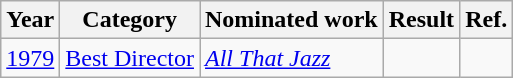<table class="wikitable">
<tr>
<th>Year</th>
<th>Category</th>
<th>Nominated work</th>
<th>Result</th>
<th>Ref.</th>
</tr>
<tr>
<td><a href='#'>1979</a></td>
<td><a href='#'>Best Director</a></td>
<td><em><a href='#'>All That Jazz</a></em></td>
<td></td>
<td align="center"></td>
</tr>
</table>
